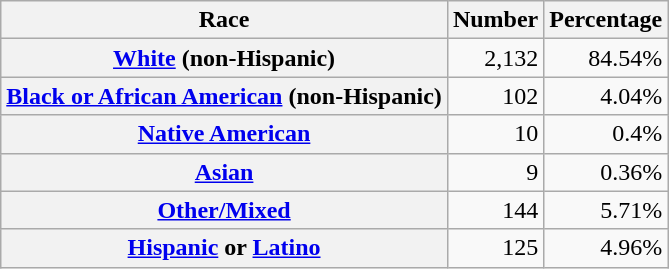<table class="wikitable" style="text-align:right">
<tr>
<th scope="col">Race</th>
<th scope="col">Number</th>
<th scope="col">Percentage</th>
</tr>
<tr>
<th scope="row"><a href='#'>White</a> (non-Hispanic)</th>
<td>2,132</td>
<td>84.54%</td>
</tr>
<tr>
<th scope="row"><a href='#'>Black or African American</a> (non-Hispanic)</th>
<td>102</td>
<td>4.04%</td>
</tr>
<tr>
<th scope="row"><a href='#'>Native American</a></th>
<td>10</td>
<td>0.4%</td>
</tr>
<tr>
<th scope="row"><a href='#'>Asian</a></th>
<td>9</td>
<td>0.36%</td>
</tr>
<tr>
<th scope="row"><a href='#'>Other/Mixed</a></th>
<td>144</td>
<td>5.71%</td>
</tr>
<tr>
<th scope="row"><a href='#'>Hispanic</a> or <a href='#'>Latino</a></th>
<td>125</td>
<td>4.96%</td>
</tr>
</table>
